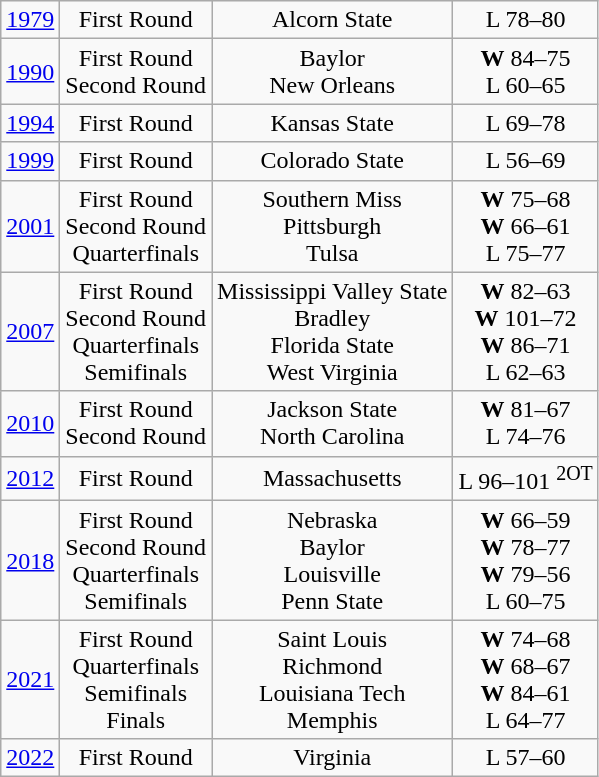<table class="wikitable">
<tr style="text-align:center;">
<td><a href='#'>1979</a></td>
<td>First Round</td>
<td>Alcorn State</td>
<td>L 78–80</td>
</tr>
<tr style="text-align:center;">
<td><a href='#'>1990</a></td>
<td>First Round<br>Second Round</td>
<td>Baylor<br>New Orleans</td>
<td><strong>W</strong> 84–75<br>L 60–65</td>
</tr>
<tr style="text-align:center;">
<td><a href='#'>1994</a></td>
<td>First Round</td>
<td>Kansas State</td>
<td>L 69–78</td>
</tr>
<tr style="text-align:center;">
<td><a href='#'>1999</a></td>
<td>First Round</td>
<td>Colorado State</td>
<td>L 56–69</td>
</tr>
<tr style="text-align:center;">
<td><a href='#'>2001</a></td>
<td>First Round<br>Second Round<br>Quarterfinals</td>
<td>Southern Miss<br>Pittsburgh<br>Tulsa</td>
<td><strong>W</strong> 75–68<br><strong>W</strong> 66–61<br>L 75–77</td>
</tr>
<tr style="text-align:center;">
<td><a href='#'>2007</a></td>
<td>First Round<br>Second Round<br>Quarterfinals<br>Semifinals</td>
<td>Mississippi Valley State<br>Bradley<br>Florida State<br>West Virginia</td>
<td><strong>W</strong> 82–63<br><strong>W</strong> 101–72<br><strong>W</strong> 86–71<br>L 62–63</td>
</tr>
<tr style="text-align:center;">
<td><a href='#'>2010</a></td>
<td>First Round<br>Second Round</td>
<td>Jackson State<br>North Carolina</td>
<td><strong>W</strong> 81–67<br>L 74–76</td>
</tr>
<tr style="text-align:center;">
<td><a href='#'>2012</a></td>
<td>First Round</td>
<td>Massachusetts</td>
<td>L 96–101 <sup>2OT</sup></td>
</tr>
<tr style="text-align:center;">
<td><a href='#'>2018</a></td>
<td>First Round<br>Second Round<br>Quarterfinals<br>Semifinals</td>
<td>Nebraska<br>Baylor<br>Louisville<br>Penn State</td>
<td><strong>W</strong> 66–59<br><strong>W</strong> 78–77<br><strong>W</strong> 79–56<br>L 60–75</td>
</tr>
<tr style="text-align:center;">
<td><a href='#'>2021</a></td>
<td>First Round<br>Quarterfinals<br>Semifinals<br>Finals</td>
<td>Saint Louis<br>Richmond<br>Louisiana Tech<br>Memphis</td>
<td><strong>W</strong> 74–68<br><strong>W</strong> 68–67<br><strong>W</strong> 84–61<br>L 64–77</td>
</tr>
<tr style="text-align:center;">
<td><a href='#'>2022</a></td>
<td>First Round</td>
<td>Virginia</td>
<td>L 57–60</td>
</tr>
</table>
